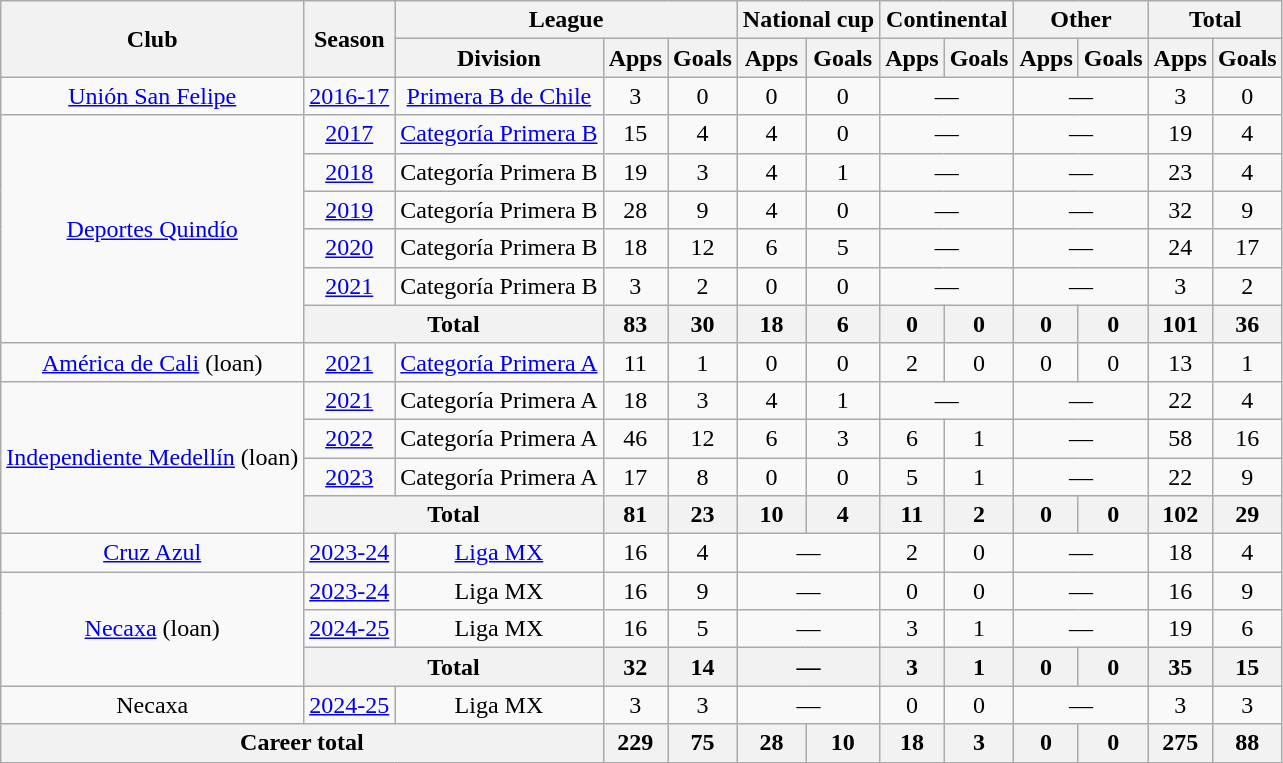<table class="wikitable" style="text-align:center">
<tr>
<th rowspan="2">Club</th>
<th rowspan="2">Season</th>
<th colspan="3">League</th>
<th colspan="2">National cup</th>
<th colspan="2">Continental</th>
<th colspan="2">Other</th>
<th colspan="2">Total</th>
</tr>
<tr>
<th>Division</th>
<th>Apps</th>
<th>Goals</th>
<th>Apps</th>
<th>Goals</th>
<th>Apps</th>
<th>Goals</th>
<th>Apps</th>
<th>Goals</th>
<th>Apps</th>
<th>Goals</th>
</tr>
<tr>
<td><a href='#'>Unión San Felipe</a></td>
<td><a href='#'>2016-17</a></td>
<td><a href='#'>Primera B de Chile</a></td>
<td>3</td>
<td>0</td>
<td>0</td>
<td>0</td>
<td colspan="2">—</td>
<td colspan="2">—</td>
<td>3</td>
<td>0</td>
</tr>
<tr>
<td rowspan="6"><a href='#'>Deportes Quindío</a></td>
<td><a href='#'>2017</a></td>
<td><a href='#'>Categoría Primera B</a></td>
<td>15</td>
<td>4</td>
<td>4</td>
<td>0</td>
<td colspan="2">—</td>
<td colspan="2">—</td>
<td>19</td>
<td>4</td>
</tr>
<tr>
<td><a href='#'>2018</a></td>
<td>Categoría Primera B</td>
<td>19</td>
<td>3</td>
<td>4</td>
<td>1</td>
<td colspan="2">—</td>
<td colspan="2">—</td>
<td>23</td>
<td>4</td>
</tr>
<tr>
<td><a href='#'>2019</a></td>
<td>Categoría Primera B</td>
<td>28</td>
<td>9</td>
<td>4</td>
<td>0</td>
<td colspan="2">—</td>
<td colspan="2">—</td>
<td>32</td>
<td>9</td>
</tr>
<tr>
<td><a href='#'>2020</a></td>
<td>Categoría Primera B</td>
<td>18</td>
<td>12</td>
<td>6</td>
<td>5</td>
<td colspan="2">—</td>
<td colspan="2">—</td>
<td>24</td>
<td>17</td>
</tr>
<tr>
<td><a href='#'>2021</a></td>
<td>Categoría Primera B</td>
<td>3</td>
<td>2</td>
<td>0</td>
<td>0</td>
<td colspan="2">—</td>
<td colspan="2">—</td>
<td>3</td>
<td>2</td>
</tr>
<tr>
<th colspan="2">Total</th>
<th>83</th>
<th>30</th>
<th>18</th>
<th>6</th>
<th>0</th>
<th>0</th>
<th>0</th>
<th>0</th>
<th>101</th>
<th>36</th>
</tr>
<tr>
<td><a href='#'>América de Cali</a> (loan)</td>
<td><a href='#'>2021</a></td>
<td><a href='#'>Categoría Primera A</a></td>
<td>11</td>
<td>1</td>
<td>0</td>
<td>0</td>
<td>2</td>
<td>0</td>
<td>0</td>
<td>0</td>
<td>13</td>
<td>1</td>
</tr>
<tr>
<td rowspan="4"><a href='#'>Independiente Medellín</a> (loan)</td>
<td><a href='#'>2021</a></td>
<td>Categoría Primera A</td>
<td>18</td>
<td>3</td>
<td>4</td>
<td>1</td>
<td colspan="2">—</td>
<td colspan="2">—</td>
<td>22</td>
<td>4</td>
</tr>
<tr>
<td><a href='#'>2022</a></td>
<td>Categoría Primera A</td>
<td>46</td>
<td>12</td>
<td>6</td>
<td>3</td>
<td>6</td>
<td>1</td>
<td colspan="2">—</td>
<td>58</td>
<td>16</td>
</tr>
<tr>
<td><a href='#'>2023</a></td>
<td>Categoría Primera A</td>
<td>17</td>
<td>8</td>
<td>0</td>
<td>0</td>
<td>5</td>
<td>1</td>
<td colspan="2">—</td>
<td>22</td>
<td>9</td>
</tr>
<tr>
<th colspan="2">Total</th>
<th>81</th>
<th>23</th>
<th>10</th>
<th>4</th>
<th>11</th>
<th>2</th>
<th>0</th>
<th>0</th>
<th>102</th>
<th>29</th>
</tr>
<tr>
<td><a href='#'>Cruz Azul</a></td>
<td><a href='#'>2023-24</a></td>
<td><a href='#'>Liga MX</a></td>
<td>16</td>
<td>4</td>
<td colspan="2">—</td>
<td>2</td>
<td>0</td>
<td colspan="2">—</td>
<td>18</td>
<td>4</td>
</tr>
<tr>
<td rowspan="3"><a href='#'>Necaxa</a> (loan)</td>
<td><a href='#'>2023-24</a></td>
<td>Liga MX</td>
<td>16</td>
<td>9</td>
<td colspan="2">—</td>
<td>0</td>
<td>0</td>
<td colspan="2">—</td>
<td>16</td>
<td>9</td>
</tr>
<tr>
<td><a href='#'>2024-25</a></td>
<td>Liga MX</td>
<td>16</td>
<td>5</td>
<td colspan="2">—</td>
<td>3</td>
<td>1</td>
<td colspan="2">—</td>
<td>19</td>
<td>6</td>
</tr>
<tr>
<th colspan="2">Total</th>
<th>32</th>
<th>14</th>
<th colspan="2">—</th>
<th>3</th>
<th>1</th>
<th>0</th>
<th>0</th>
<th>35</th>
<th>15</th>
</tr>
<tr>
<td>Necaxa</td>
<td><a href='#'>2024-25</a></td>
<td>Liga MX</td>
<td>3</td>
<td>3</td>
<td colspan="2">—</td>
<td>0</td>
<td>0</td>
<td colspan="2">—</td>
<td>3</td>
<td>3</td>
</tr>
<tr>
<th colspan="3">Career total</th>
<th>229</th>
<th>75</th>
<th>28</th>
<th>10</th>
<th>18</th>
<th>3</th>
<th>0</th>
<th>0</th>
<th>275</th>
<th>88</th>
</tr>
</table>
